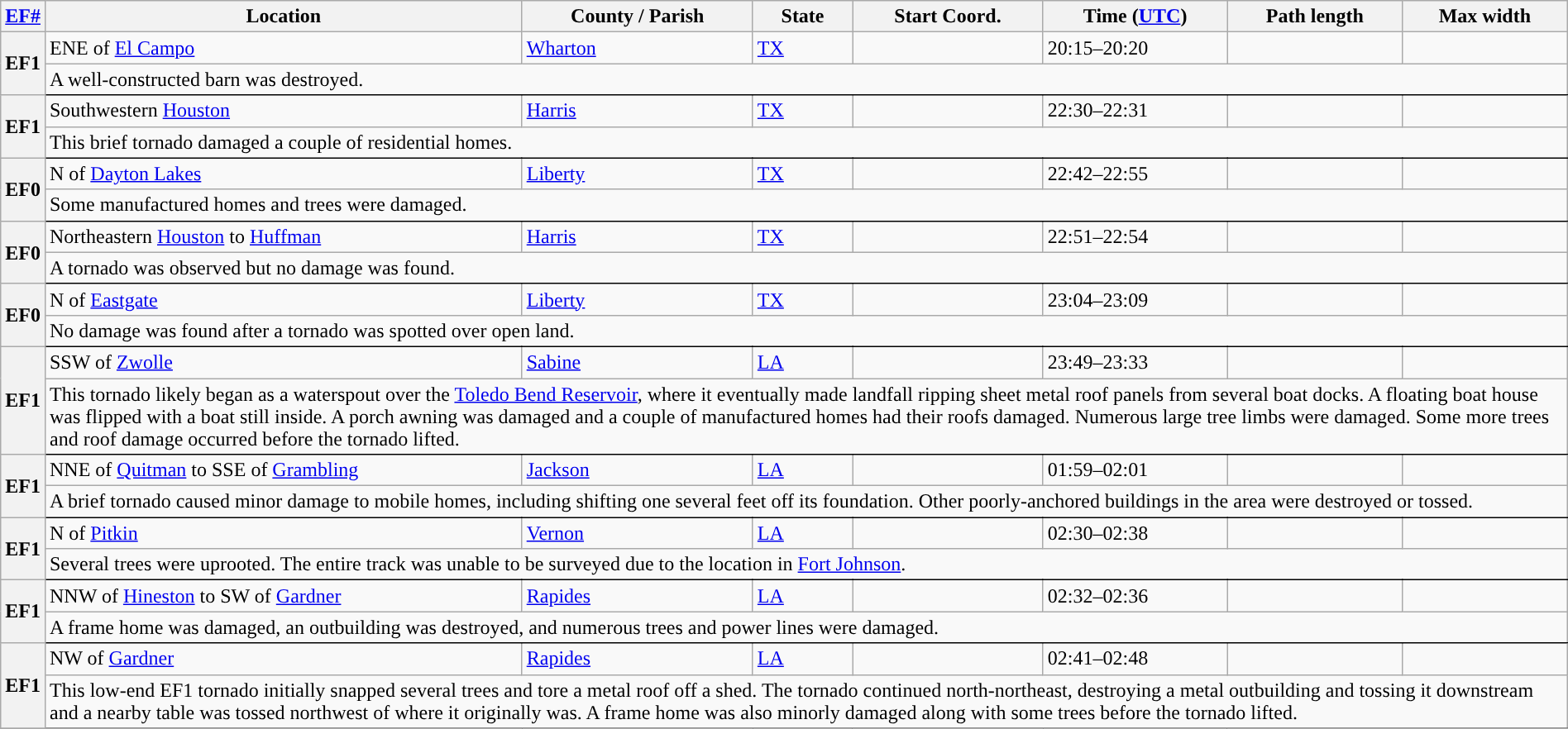<table class="wikitable sortable" style="width:100%;">
<tr>
<th scope="col" width="2%" align="center"><a href='#'>EF#</a></th>
<th scope="col" align="center" class="unsortable">Location</th>
<th scope="col" align="center" class="unsortable">County / Parish</th>
<th scope="col" align="center">State</th>
<th scope="col" align="center">Start Coord.</th>
<th scope="col" align="center">Time (<a href='#'>UTC</a>)</th>
<th scope="col" align="center">Path length</th>
<th scope="col" align="center">Max width</th>
</tr>
<tr>
<th scope="row" rowspan="2" style="background-color:#">EF1</th>
<td>ENE of <a href='#'>El Campo</a></td>
<td><a href='#'>Wharton</a></td>
<td><a href='#'>TX</a></td>
<td></td>
<td>20:15–20:20</td>
<td></td>
<td></td>
</tr>
<tr class="expand-child">
<td colspan="8" style=" border-bottom: 1px solid black;">A well-constructed barn was destroyed.</td>
</tr>
<tr>
<th scope="row" rowspan="2" style="background-color:#">EF1</th>
<td>Southwestern <a href='#'>Houston</a></td>
<td><a href='#'>Harris</a></td>
<td><a href='#'>TX</a></td>
<td></td>
<td>22:30–22:31</td>
<td></td>
<td></td>
</tr>
<tr class="expand-child">
<td colspan="8" style=" border-bottom: 1px solid black;">This brief tornado damaged a couple of residential homes.</td>
</tr>
<tr>
<th scope="row" rowspan="2" style="background-color:#">EF0</th>
<td>N of <a href='#'>Dayton Lakes</a></td>
<td><a href='#'>Liberty</a></td>
<td><a href='#'>TX</a></td>
<td></td>
<td>22:42–22:55</td>
<td></td>
<td></td>
</tr>
<tr class="expand-child">
<td colspan="8" style=" border-bottom: 1px solid black;">Some manufactured homes and trees were damaged.</td>
</tr>
<tr>
<th scope="row" rowspan="2" style="background-color:#">EF0</th>
<td>Northeastern <a href='#'>Houston</a> to <a href='#'>Huffman</a></td>
<td><a href='#'>Harris</a></td>
<td><a href='#'>TX</a></td>
<td></td>
<td>22:51–22:54</td>
<td></td>
<td></td>
</tr>
<tr class="expand-child">
<td colspan="8" style=" border-bottom: 1px solid black;">A tornado was observed but no damage was found.</td>
</tr>
<tr>
<th scope="row" rowspan="2" style="background-color:#">EF0</th>
<td>N of <a href='#'>Eastgate</a></td>
<td><a href='#'>Liberty</a></td>
<td><a href='#'>TX</a></td>
<td></td>
<td>23:04–23:09</td>
<td></td>
<td></td>
</tr>
<tr class="expand-child">
<td colspan="8" style=" border-bottom: 1px solid black;">No damage was found after a tornado was spotted over open land.</td>
</tr>
<tr>
<th scope="row" rowspan="2" style="background-color:#">EF1</th>
<td>SSW of <a href='#'>Zwolle</a></td>
<td><a href='#'>Sabine</a></td>
<td><a href='#'>LA</a></td>
<td></td>
<td>23:49–23:33</td>
<td></td>
<td></td>
</tr>
<tr class="expand-child">
<td colspan="8" style=" border-bottom: 1px solid black;">This tornado likely began as a waterspout over the <a href='#'>Toledo Bend Reservoir</a>, where it eventually made landfall ripping sheet metal roof panels from several boat docks. A floating boat house was flipped with a boat still inside. A porch awning was damaged and a couple of manufactured homes had their roofs damaged. Numerous large tree limbs were damaged. Some more trees and roof damage occurred before the tornado lifted.</td>
</tr>
<tr>
<th scope="row" rowspan="2" style="background-color:#">EF1</th>
<td>NNE of <a href='#'>Quitman</a> to SSE of <a href='#'>Grambling</a></td>
<td><a href='#'>Jackson</a></td>
<td><a href='#'>LA</a></td>
<td></td>
<td>01:59–02:01</td>
<td></td>
<td></td>
</tr>
<tr class="expand-child">
<td colspan="8" style=" border-bottom: 1px solid black;">A brief tornado caused minor damage to mobile homes, including shifting one several feet off its foundation. Other poorly-anchored buildings in the area were destroyed or tossed.</td>
</tr>
<tr>
<th scope="row" rowspan="2" style="background-color:#">EF1</th>
<td>N of <a href='#'>Pitkin</a></td>
<td><a href='#'>Vernon</a></td>
<td><a href='#'>LA</a></td>
<td></td>
<td>02:30–02:38</td>
<td></td>
<td></td>
</tr>
<tr class="expand-child">
<td colspan="8" style=" border-bottom: 1px solid black;">Several trees were uprooted. The entire track was unable to be surveyed due to the location in <a href='#'>Fort Johnson</a>.</td>
</tr>
<tr>
<th scope="row" rowspan="2" style="background-color:#">EF1</th>
<td>NNW of <a href='#'>Hineston</a> to SW of <a href='#'>Gardner</a></td>
<td><a href='#'>Rapides</a></td>
<td><a href='#'>LA</a></td>
<td></td>
<td>02:32–02:36</td>
<td></td>
<td></td>
</tr>
<tr class="expand-child">
<td colspan="8" style=" border-bottom: 1px solid black;">A frame home was damaged, an outbuilding was destroyed, and numerous trees and power lines were damaged.</td>
</tr>
<tr>
<th scope="row" rowspan="2" style="background-color:#">EF1</th>
<td>NW of <a href='#'>Gardner</a></td>
<td><a href='#'>Rapides</a></td>
<td><a href='#'>LA</a></td>
<td></td>
<td>02:41–02:48</td>
<td></td>
<td></td>
</tr>
<tr class="expand-child">
<td colspan="8" style=" border-bottom: 1px solid black;">This low-end EF1 tornado initially snapped several trees and tore a metal roof off a shed. The tornado continued north-northeast, destroying a metal outbuilding and tossing it  downstream and a nearby table was tossed  northwest of where it originally was. A frame home was also minorly damaged along with some trees before the tornado lifted.</td>
</tr>
<tr>
</tr>
</table>
